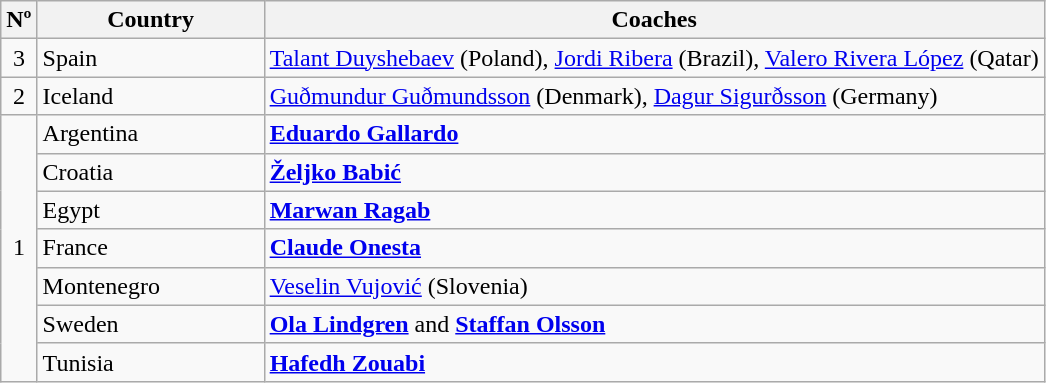<table class="wikitable">
<tr>
<th>Nº</th>
<th style=width:9em>Country</th>
<th>Coaches</th>
</tr>
<tr>
<td align="center" rowspan="1">3</td>
<td> Spain</td>
<td><a href='#'>Talant Duyshebaev</a> (Poland), <a href='#'>Jordi Ribera</a> (Brazil), <a href='#'>Valero Rivera López</a> (Qatar)</td>
</tr>
<tr>
<td align="center" rowspan="1">2</td>
<td> Iceland</td>
<td><a href='#'>Guðmundur Guðmundsson</a> (Denmark), <a href='#'>Dagur Sigurðsson</a> (Germany)</td>
</tr>
<tr>
<td align="center" rowspan="7">1</td>
<td> Argentina</td>
<td><strong><a href='#'>Eduardo Gallardo</a></strong></td>
</tr>
<tr>
<td> Croatia</td>
<td><strong><a href='#'>Željko Babić</a></strong></td>
</tr>
<tr>
<td> Egypt</td>
<td><strong><a href='#'>Marwan Ragab</a></strong></td>
</tr>
<tr>
<td> France</td>
<td><strong><a href='#'>Claude Onesta</a></strong></td>
</tr>
<tr>
<td> Montenegro</td>
<td><a href='#'>Veselin Vujović</a> (Slovenia)</td>
</tr>
<tr>
<td> Sweden</td>
<td><strong><a href='#'>Ola Lindgren</a></strong> and <strong><a href='#'>Staffan Olsson</a></strong></td>
</tr>
<tr>
<td> Tunisia</td>
<td><strong><a href='#'>Hafedh Zouabi</a></strong></td>
</tr>
</table>
